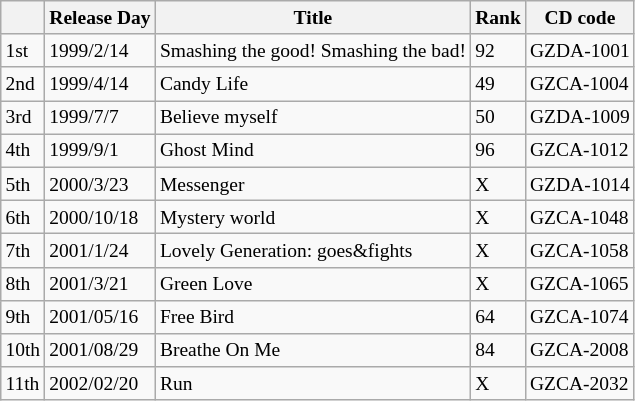<table class=wikitable style="font-size:small">
<tr>
<th></th>
<th>Release Day</th>
<th>Title</th>
<th>Rank</th>
<th>CD code</th>
</tr>
<tr>
<td>1st</td>
<td>1999/2/14</td>
<td>Smashing the good! Smashing the bad!</td>
<td>92</td>
<td>GZDA-1001</td>
</tr>
<tr>
<td>2nd</td>
<td>1999/4/14</td>
<td>Candy Life</td>
<td>49</td>
<td>GZCA-1004</td>
</tr>
<tr>
<td>3rd</td>
<td>1999/7/7</td>
<td>Believe myself</td>
<td>50</td>
<td>GZDA-1009</td>
</tr>
<tr>
<td>4th</td>
<td>1999/9/1</td>
<td>Ghost Mind</td>
<td>96</td>
<td>GZCA-1012</td>
</tr>
<tr>
<td>5th</td>
<td>2000/3/23</td>
<td>Messenger</td>
<td>X</td>
<td>GZDA-1014</td>
</tr>
<tr>
<td>6th</td>
<td>2000/10/18</td>
<td>Mystery world</td>
<td>X</td>
<td>GZCA-1048</td>
</tr>
<tr>
<td>7th</td>
<td>2001/1/24</td>
<td>Lovely Generation: goes&fights</td>
<td>X</td>
<td>GZCA-1058</td>
</tr>
<tr>
<td>8th</td>
<td>2001/3/21</td>
<td>Green Love</td>
<td>X</td>
<td>GZCA-1065</td>
</tr>
<tr>
<td>9th</td>
<td>2001/05/16</td>
<td>Free Bird</td>
<td>64</td>
<td>GZCA-1074</td>
</tr>
<tr>
<td>10th</td>
<td>2001/08/29</td>
<td>Breathe On Me</td>
<td>84</td>
<td>GZCA-2008</td>
</tr>
<tr>
<td>11th</td>
<td>2002/02/20</td>
<td>Run</td>
<td>X</td>
<td>GZCA-2032</td>
</tr>
</table>
